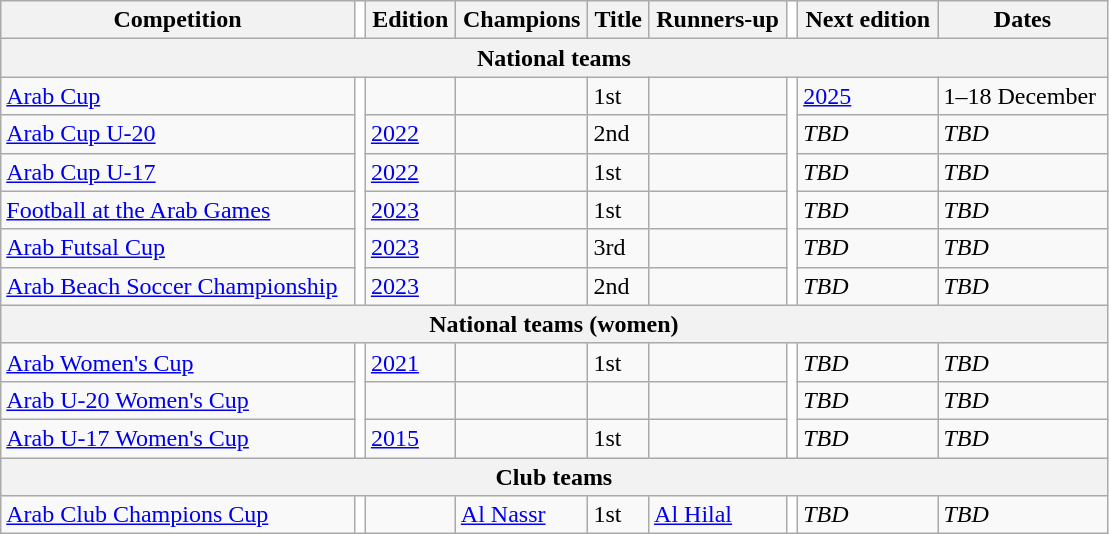<table class="wikitable sortable">
<tr>
<th>Competition</th>
<td width="1%" rowspan=1 style="background-color:#ffffff;"></td>
<th>Edition</th>
<th>Champions</th>
<th>Title</th>
<th>Runners-up</th>
<td width="1%" rowspan=1 style="background-color:#ffffff;"></td>
<th>Next edition</th>
<th>Dates</th>
</tr>
<tr>
<th colspan=9>National teams</th>
</tr>
<tr>
<td><a href='#'>Arab Cup</a></td>
<td rowspan="6" width="1%" style="background-color:#ffffff;"></td>
<td></td>
<td></td>
<td>1st</td>
<td></td>
<td rowspan="6" width="1%" style="background-color:#ffffff;"></td>
<td><a href='#'>2025</a></td>
<td>1–18 December</td>
</tr>
<tr>
<td><a href='#'>Arab Cup U-20</a></td>
<td><a href='#'>2022</a></td>
<td></td>
<td>2nd</td>
<td></td>
<td><em>TBD</em></td>
<td><em>TBD</em></td>
</tr>
<tr>
<td><a href='#'>Arab Cup U-17</a></td>
<td><a href='#'>2022</a></td>
<td></td>
<td>1st</td>
<td></td>
<td><em>TBD</em></td>
<td><em>TBD</em></td>
</tr>
<tr>
<td><a href='#'>Football at the Arab Games</a></td>
<td><a href='#'>2023</a></td>
<td></td>
<td>1st</td>
<td></td>
<td><em>TBD</em></td>
<td><em>TBD</em></td>
</tr>
<tr>
<td><a href='#'>Arab Futsal Cup</a></td>
<td><a href='#'>2023</a></td>
<td></td>
<td>3rd</td>
<td></td>
<td><em>TBD</em></td>
<td><em>TBD</em></td>
</tr>
<tr>
<td><a href='#'>Arab Beach Soccer Championship</a></td>
<td><a href='#'>2023</a></td>
<td></td>
<td>2nd</td>
<td></td>
<td><em>TBD</em></td>
<td><em>TBD</em></td>
</tr>
<tr>
<th colspan=9>National teams (women)</th>
</tr>
<tr>
<td><a href='#'>Arab Women's Cup</a></td>
<td width="1%" rowspan=3 style="background-color:#ffffff;"></td>
<td {{Nowrap><a href='#'>2021</a></td>
<td></td>
<td>1st</td>
<td></td>
<td width="1%" rowspan=3 style="background-color:#ffffff;"></td>
<td><em>TBD</em></td>
<td><em>TBD</em></td>
</tr>
<tr>
<td><a href='#'>Arab U-20 Women's Cup</a></td>
<td></td>
<td></td>
<td></td>
<td></td>
<td><em>TBD</em></td>
<td><em>TBD</em></td>
</tr>
<tr>
<td><a href='#'>Arab U-17 Women's Cup</a></td>
<td><a href='#'>2015</a></td>
<td></td>
<td>1st</td>
<td></td>
<td><em>TBD</em></td>
<td><em>TBD</em></td>
</tr>
<tr>
<th colspan=9>Club teams</th>
</tr>
<tr>
<td><a href='#'>Arab Club Champions Cup</a></td>
<td width="1%" rowspan=1 style="background-color:#ffffff;"></td>
<td></td>
<td> <a href='#'>Al Nassr</a></td>
<td>1st</td>
<td> <a href='#'>Al Hilal</a></td>
<td width="1%" rowspan=1 style="background-color:#ffffff;"></td>
<td><em>TBD</em></td>
<td><em>TBD</em></td>
</tr>
</table>
